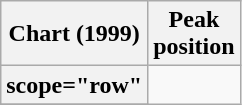<table class="wikitable sortable plainrowheaders">
<tr>
<th scope="col">Chart (1999)</th>
<th scope="col">Peak<br>position</th>
</tr>
<tr>
<th>scope="row"</th>
</tr>
<tr>
</tr>
</table>
